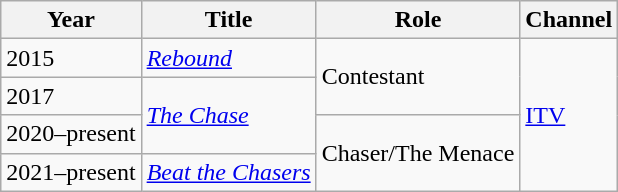<table class="wikitable">
<tr>
<th>Year</th>
<th>Title</th>
<th>Role</th>
<th>Channel</th>
</tr>
<tr>
<td>2015</td>
<td><em><a href='#'>Rebound</a></em></td>
<td rowspan="2">Contestant</td>
<td rowspan="4"><a href='#'>ITV</a></td>
</tr>
<tr>
<td>2017</td>
<td rowspan="2"><em><a href='#'>The Chase</a></em></td>
</tr>
<tr>
<td>2020–present</td>
<td rowspan="2">Chaser/The Menace</td>
</tr>
<tr>
<td>2021–present</td>
<td><em><a href='#'>Beat the Chasers</a></em></td>
</tr>
</table>
